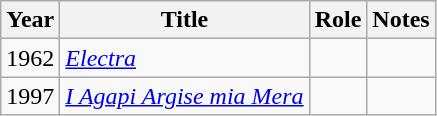<table class="wikitable sortable">
<tr>
<th>Year</th>
<th>Title</th>
<th>Role</th>
<th class="unsortable">Notes</th>
</tr>
<tr>
<td>1962</td>
<td><em><a href='#'>Electra</a></em></td>
<td></td>
<td></td>
</tr>
<tr>
<td>1997</td>
<td><em><a href='#'>I Agapi Argise mia Mera</a></em></td>
<td></td>
<td></td>
</tr>
</table>
